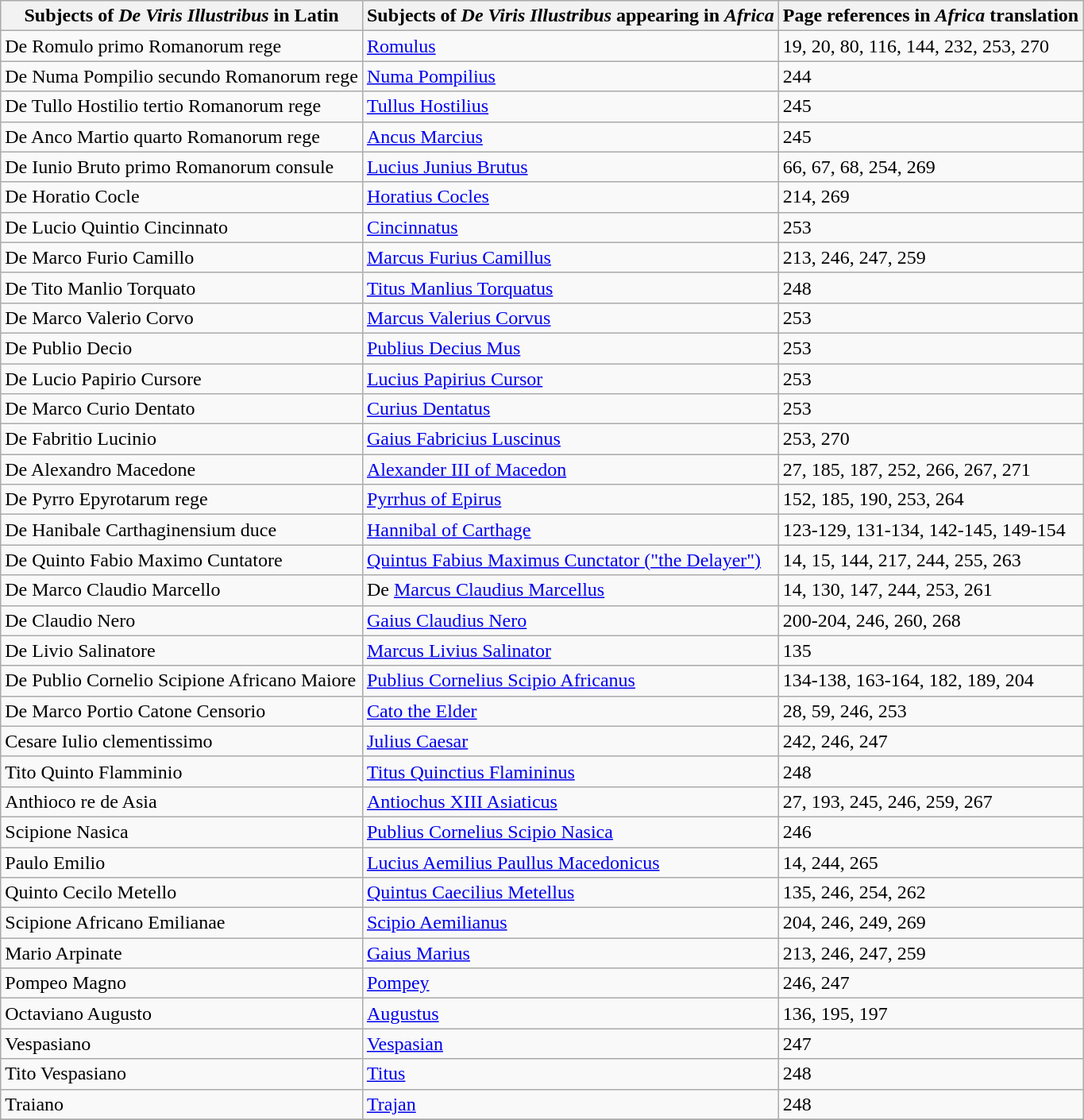<table class="wikitable">
<tr>
<th>Subjects of <em>De Viris Illustribus</em> in Latin</th>
<th>Subjects of <em>De Viris Illustribus</em> appearing in <em>Africa</em> </th>
<th>Page references in <em>Africa</em> translation</th>
</tr>
<tr>
<td>De Romulo primo Romanorum rege</td>
<td><a href='#'>Romulus</a></td>
<td>19, 20, 80, 116, 144, 232, 253, 270</td>
</tr>
<tr>
<td>De Numa Pompilio secundo Romanorum rege</td>
<td><a href='#'>Numa Pompilius</a></td>
<td>244</td>
</tr>
<tr>
<td>De Tullo Hostilio tertio Romanorum rege</td>
<td><a href='#'>Tullus Hostilius</a></td>
<td>245</td>
</tr>
<tr>
<td>De Anco Martio quarto Romanorum rege</td>
<td><a href='#'>Ancus Marcius</a></td>
<td>245</td>
</tr>
<tr>
<td>De Iunio Bruto primo Romanorum consule</td>
<td><a href='#'>Lucius Junius Brutus</a></td>
<td>66, 67, 68, 254, 269</td>
</tr>
<tr>
<td>De Horatio Cocle</td>
<td><a href='#'>Horatius Cocles</a></td>
<td>214, 269</td>
</tr>
<tr>
<td>De Lucio Quintio Cincinnato</td>
<td><a href='#'>Cincinnatus</a></td>
<td>253</td>
</tr>
<tr>
<td>De Marco Furio Camillo</td>
<td><a href='#'>Marcus Furius Camillus</a></td>
<td>213, 246, 247, 259</td>
</tr>
<tr>
<td>De Tito Manlio Torquato</td>
<td><a href='#'>Titus Manlius Torquatus</a></td>
<td>248</td>
</tr>
<tr>
<td>De Marco Valerio Corvo</td>
<td><a href='#'>Marcus Valerius Corvus</a></td>
<td>253</td>
</tr>
<tr>
<td>De Publio Decio</td>
<td><a href='#'>Publius Decius Mus</a></td>
<td>253</td>
</tr>
<tr>
<td>De Lucio Papirio Cursore</td>
<td><a href='#'>Lucius Papirius Cursor</a></td>
<td>253</td>
</tr>
<tr>
<td>De Marco Curio Dentato</td>
<td><a href='#'>Curius Dentatus</a></td>
<td>253</td>
</tr>
<tr>
<td>De Fabritio Lucinio</td>
<td><a href='#'>Gaius Fabricius Luscinus</a></td>
<td>253, 270</td>
</tr>
<tr>
<td>De Alexandro Macedone</td>
<td><a href='#'>Alexander III of Macedon</a></td>
<td>27, 185, 187, 252, 266, 267, 271</td>
</tr>
<tr>
<td>De Pyrro Epyrotarum rege</td>
<td><a href='#'>Pyrrhus of Epirus</a></td>
<td>152, 185, 190, 253, 264</td>
</tr>
<tr>
<td>De Hanibale Carthaginensium duce</td>
<td><a href='#'>Hannibal of Carthage</a></td>
<td>123-129, 131-134, 142-145, 149-154</td>
</tr>
<tr>
<td>De Quinto Fabio Maximo Cuntatore</td>
<td><a href='#'>Quintus Fabius Maximus Cunctator ("the Delayer")</a></td>
<td>14, 15, 144, 217, 244, 255, 263</td>
</tr>
<tr>
<td>De Marco Claudio Marcello</td>
<td>De <a href='#'>Marcus Claudius Marcellus</a></td>
<td>14, 130, 147, 244, 253, 261</td>
</tr>
<tr>
<td>De Claudio Nero</td>
<td><a href='#'>Gaius Claudius Nero</a></td>
<td>200-204, 246, 260, 268</td>
</tr>
<tr>
<td>De Livio Salinatore</td>
<td><a href='#'>Marcus Livius Salinator</a></td>
<td>135</td>
</tr>
<tr>
<td>De Publio Cornelio Scipione Africano Maiore</td>
<td><a href='#'>Publius Cornelius Scipio Africanus</a></td>
<td>134-138, 163-164, 182, 189, 204</td>
</tr>
<tr>
<td>De Marco Portio Catone Censorio</td>
<td><a href='#'>Cato the Elder</a></td>
<td>28, 59, 246, 253</td>
</tr>
<tr>
<td>Cesare Iulio clementissimo</td>
<td><a href='#'>Julius Caesar</a></td>
<td>242, 246, 247</td>
</tr>
<tr>
<td>Tito Quinto Flamminio</td>
<td><a href='#'>Titus Quinctius Flamininus</a></td>
<td>248</td>
</tr>
<tr>
<td>Anthioco re de Asia</td>
<td><a href='#'>Antiochus XIII Asiaticus</a></td>
<td>27, 193, 245, 246, 259, 267</td>
</tr>
<tr>
<td>Scipione Nasica</td>
<td><a href='#'>Publius Cornelius Scipio Nasica</a></td>
<td>246</td>
</tr>
<tr>
<td>Paulo Emilio</td>
<td><a href='#'>Lucius Aemilius Paullus Macedonicus</a></td>
<td>14, 244, 265</td>
</tr>
<tr>
<td>Quinto Cecilo Metello</td>
<td><a href='#'>Quintus Caecilius Metellus</a></td>
<td>135, 246, 254, 262</td>
</tr>
<tr>
<td>Scipione Africano Emilianae</td>
<td><a href='#'>Scipio Aemilianus</a></td>
<td>204, 246, 249, 269</td>
</tr>
<tr>
<td>Mario Arpinate</td>
<td><a href='#'>Gaius Marius</a></td>
<td>213, 246, 247, 259</td>
</tr>
<tr>
<td>Pompeo Magno</td>
<td><a href='#'>Pompey</a></td>
<td>246, 247</td>
</tr>
<tr>
<td>Octaviano Augusto</td>
<td><a href='#'>Augustus</a></td>
<td>136, 195, 197</td>
</tr>
<tr>
<td>Vespasiano</td>
<td><a href='#'>Vespasian</a></td>
<td>247</td>
</tr>
<tr>
<td>Tito Vespasiano</td>
<td><a href='#'>Titus</a></td>
<td>248</td>
</tr>
<tr>
<td>Traiano</td>
<td><a href='#'>Trajan</a></td>
<td>248</td>
</tr>
<tr>
</tr>
</table>
